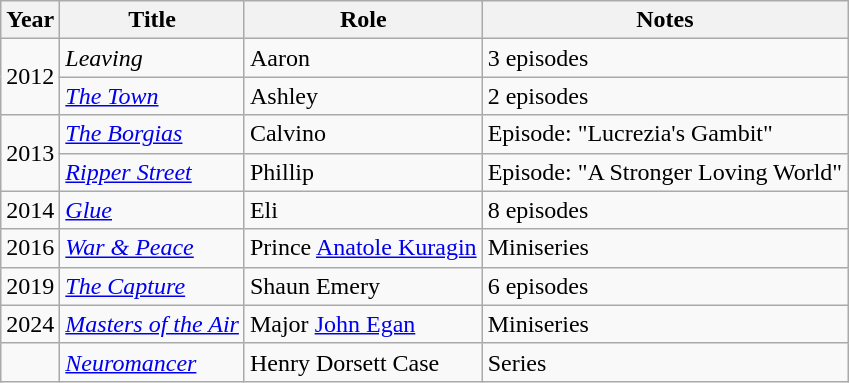<table class="wikitable">
<tr>
<th>Year</th>
<th>Title</th>
<th>Role</th>
<th>Notes</th>
</tr>
<tr>
<td rowspan="2">2012</td>
<td><em>Leaving</em></td>
<td>Aaron</td>
<td>3 episodes</td>
</tr>
<tr>
<td><em><a href='#'>The Town</a></em></td>
<td>Ashley</td>
<td>2 episodes</td>
</tr>
<tr>
<td rowspan="2">2013</td>
<td><em><a href='#'>The Borgias</a></em></td>
<td>Calvino</td>
<td>Episode: "Lucrezia's Gambit"</td>
</tr>
<tr>
<td><em><a href='#'>Ripper Street</a></em></td>
<td>Phillip</td>
<td>Episode: "A Stronger Loving World"</td>
</tr>
<tr>
<td>2014</td>
<td><em><a href='#'>Glue</a></em></td>
<td>Eli</td>
<td>8 episodes</td>
</tr>
<tr>
<td>2016</td>
<td><em><a href='#'>War & Peace</a></em></td>
<td>Prince <a href='#'>Anatole Kuragin</a></td>
<td>Miniseries</td>
</tr>
<tr>
<td>2019</td>
<td><em><a href='#'>The Capture</a></em></td>
<td>Shaun Emery</td>
<td>6 episodes</td>
</tr>
<tr>
<td>2024</td>
<td><em><a href='#'>Masters of the Air</a></em></td>
<td>Major <a href='#'>John Egan</a></td>
<td>Miniseries</td>
</tr>
<tr>
<td></td>
<td><em><a href='#'>Neuromancer</a></em></td>
<td>Henry Dorsett Case</td>
<td>Series</td>
</tr>
</table>
